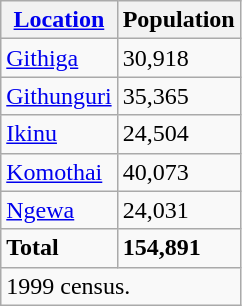<table class="wikitable">
<tr>
<th><a href='#'>Location</a></th>
<th>Population</th>
</tr>
<tr>
<td><a href='#'>Githiga</a></td>
<td>30,918</td>
</tr>
<tr>
<td><a href='#'>Githunguri</a></td>
<td>35,365</td>
</tr>
<tr>
<td><a href='#'>Ikinu</a></td>
<td>24,504</td>
</tr>
<tr>
<td><a href='#'>Komothai</a></td>
<td>40,073</td>
</tr>
<tr>
<td><a href='#'>Ngewa</a></td>
<td>24,031</td>
</tr>
<tr>
<td><strong>Total</strong></td>
<td><strong>154,891</strong></td>
</tr>
<tr>
<td colspan="2">1999 census.</td>
</tr>
</table>
